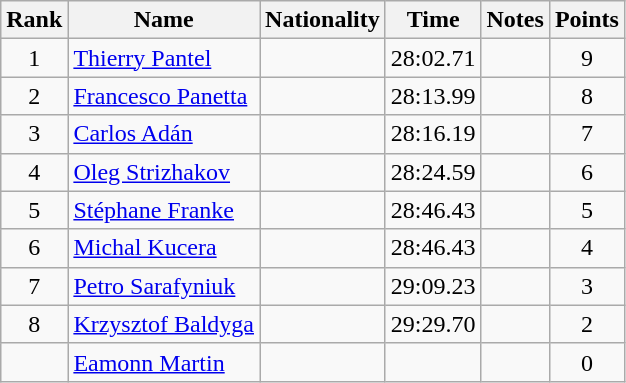<table class="wikitable sortable" style="text-align:center">
<tr>
<th>Rank</th>
<th>Name</th>
<th>Nationality</th>
<th>Time</th>
<th>Notes</th>
<th>Points</th>
</tr>
<tr>
<td>1</td>
<td align=left><a href='#'>Thierry Pantel</a></td>
<td align=left></td>
<td>28:02.71</td>
<td></td>
<td>9</td>
</tr>
<tr>
<td>2</td>
<td align=left><a href='#'>Francesco Panetta</a></td>
<td align=left></td>
<td>28:13.99</td>
<td></td>
<td>8</td>
</tr>
<tr>
<td>3</td>
<td align=left><a href='#'>Carlos Adán</a></td>
<td align=left></td>
<td>28:16.19</td>
<td></td>
<td>7</td>
</tr>
<tr>
<td>4</td>
<td align=left><a href='#'>Oleg Strizhakov</a></td>
<td align=left></td>
<td>28:24.59</td>
<td></td>
<td>6</td>
</tr>
<tr>
<td>5</td>
<td align=left><a href='#'>Stéphane Franke</a></td>
<td align=left></td>
<td>28:46.43</td>
<td></td>
<td>5</td>
</tr>
<tr>
<td>6</td>
<td align=left><a href='#'>Michal Kucera</a></td>
<td align=left></td>
<td>28:46.43</td>
<td></td>
<td>4</td>
</tr>
<tr>
<td>7</td>
<td align=left><a href='#'>Petro Sarafyniuk</a></td>
<td align=left></td>
<td>29:09.23</td>
<td></td>
<td>3</td>
</tr>
<tr>
<td>8</td>
<td align=left><a href='#'>Krzysztof Baldyga</a></td>
<td align=left></td>
<td>29:29.70</td>
<td></td>
<td>2</td>
</tr>
<tr>
<td></td>
<td align=left><a href='#'>Eamonn Martin</a></td>
<td align=left></td>
<td></td>
<td></td>
<td>0</td>
</tr>
</table>
